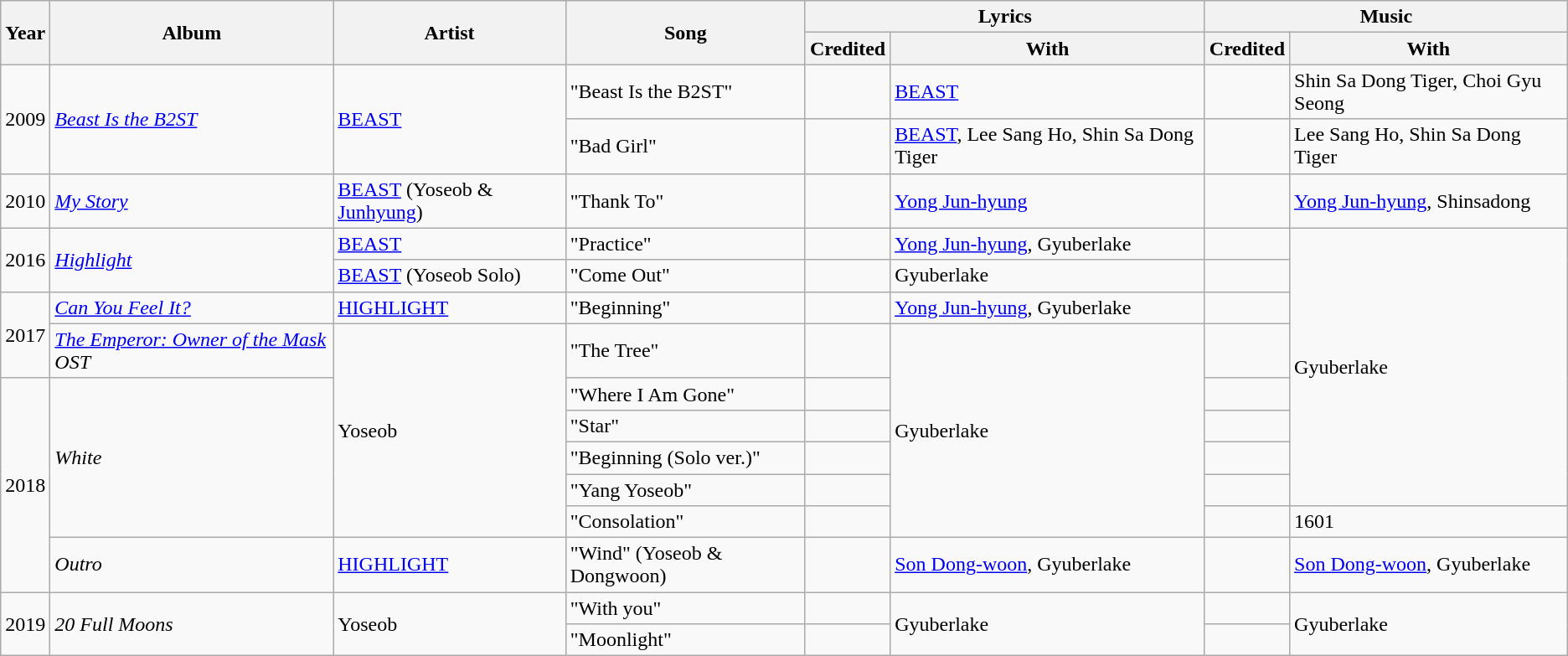<table class="wikitable">
<tr>
<th rowspan="2">Year</th>
<th rowspan="2">Album</th>
<th rowspan="2">Artist</th>
<th rowspan="2">Song</th>
<th colspan="2">Lyrics</th>
<th colspan="2">Music</th>
</tr>
<tr>
<th>Credited</th>
<th>With</th>
<th>Credited</th>
<th>With</th>
</tr>
<tr>
<td rowspan="2">2009</td>
<td rowspan="2"><em><a href='#'>Beast Is the B2ST</a></em></td>
<td rowspan="2"><a href='#'>BEAST</a></td>
<td>"Beast Is the B2ST"</td>
<td></td>
<td><a href='#'>BEAST</a></td>
<td></td>
<td>Shin Sa Dong Tiger, Choi Gyu Seong</td>
</tr>
<tr>
<td>"Bad Girl"</td>
<td></td>
<td><a href='#'>BEAST</a>, Lee Sang Ho, Shin Sa Dong Tiger</td>
<td></td>
<td>Lee Sang Ho, Shin Sa Dong Tiger</td>
</tr>
<tr>
<td>2010</td>
<td><em><a href='#'>My Story</a></em></td>
<td><a href='#'>BEAST</a> (Yoseob & <a href='#'>Junhyung</a>)</td>
<td>"Thank To"</td>
<td></td>
<td><a href='#'>Yong Jun-hyung</a></td>
<td></td>
<td><a href='#'>Yong Jun-hyung</a>, Shinsadong</td>
</tr>
<tr>
<td rowspan="2">2016</td>
<td rowspan="2"><em><a href='#'>Highlight</a></em></td>
<td><a href='#'>BEAST</a></td>
<td>"Practice"</td>
<td></td>
<td><a href='#'>Yong Jun-hyung</a>, Gyuberlake</td>
<td></td>
<td rowspan="8">Gyuberlake</td>
</tr>
<tr>
<td><a href='#'>BEAST</a> (Yoseob Solo)</td>
<td>"Come Out"</td>
<td></td>
<td>Gyuberlake</td>
<td></td>
</tr>
<tr>
<td rowspan="2">2017</td>
<td><em><a href='#'>Can You Feel It?</a></em></td>
<td><a href='#'>HIGHLIGHT</a></td>
<td>"Beginning"</td>
<td></td>
<td><a href='#'>Yong Jun-hyung</a>, Gyuberlake</td>
<td></td>
</tr>
<tr>
<td><em><a href='#'>The Emperor: Owner of the Mask</a> OST</em></td>
<td rowspan="6">Yoseob</td>
<td>"The Tree"</td>
<td></td>
<td rowspan="6">Gyuberlake</td>
<td></td>
</tr>
<tr>
<td rowspan="6">2018</td>
<td rowspan="5"><em>White</em></td>
<td>"Where I Am Gone"</td>
<td></td>
<td></td>
</tr>
<tr>
<td>"Star"</td>
<td></td>
<td></td>
</tr>
<tr>
<td>"Beginning (Solo ver.)"</td>
<td></td>
<td></td>
</tr>
<tr>
<td>"Yang Yoseob"</td>
<td></td>
<td></td>
</tr>
<tr>
<td>"Consolation"</td>
<td></td>
<td></td>
<td>1601</td>
</tr>
<tr>
<td><em>Outro</em></td>
<td><a href='#'>HIGHLIGHT</a></td>
<td>"Wind" (Yoseob & Dongwoon)</td>
<td></td>
<td><a href='#'>Son Dong-woon</a>, Gyuberlake</td>
<td></td>
<td><a href='#'>Son Dong-woon</a>, Gyuberlake</td>
</tr>
<tr>
<td rowspan="2">2019</td>
<td rowspan="2"><em>20 Full Moons</em></td>
<td rowspan="2">Yoseob</td>
<td>"With you"</td>
<td></td>
<td rowspan="2">Gyuberlake</td>
<td></td>
<td rowspan="2">Gyuberlake</td>
</tr>
<tr>
<td>"Moonlight"</td>
<td></td>
<td></td>
</tr>
</table>
